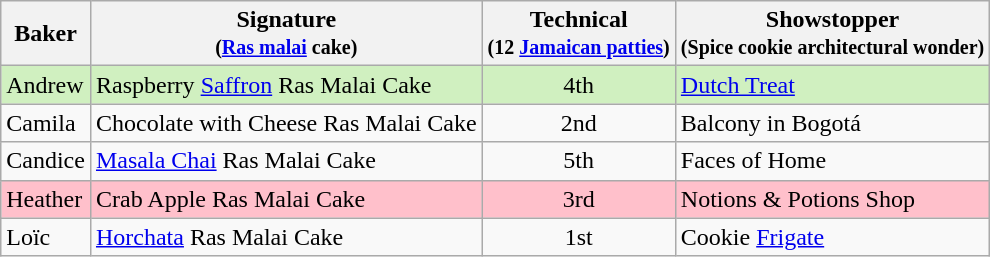<table class="wikitable" style="text-align:center;">
<tr>
<th>Baker</th>
<th>Signature<br><small>(<a href='#'>Ras malai</a> cake)</small></th>
<th>Technical<br><small>(12 <a href='#'>Jamaican patties</a>)</small></th>
<th>Showstopper<br><small>(Spice cookie architectural wonder)</small></th>
</tr>
<tr style="background:#d0f0c0;">
<td align="left">Andrew</td>
<td align="left">Raspberry <a href='#'>Saffron</a> Ras Malai Cake</td>
<td>4th</td>
<td align="left"><a href='#'>Dutch Treat</a></td>
</tr>
<tr>
<td align="left">Camila</td>
<td align="left">Chocolate with Cheese Ras Malai Cake</td>
<td>2nd</td>
<td align="left">Balcony in Bogotá</td>
</tr>
<tr>
<td align="left">Candice</td>
<td align="left"><a href='#'>Masala Chai</a> Ras Malai Cake</td>
<td>5th</td>
<td align="left">Faces of Home</td>
</tr>
<tr bgcolor=pink>
<td align="left">Heather</td>
<td align="left">Crab Apple Ras Malai Cake</td>
<td>3rd</td>
<td align="left">Notions & Potions Shop</td>
</tr>
<tr>
<td align="left">Loïc</td>
<td align="left"><a href='#'>Horchata</a> Ras Malai Cake</td>
<td>1st</td>
<td align="left">Cookie <a href='#'>Frigate</a></td>
</tr>
</table>
